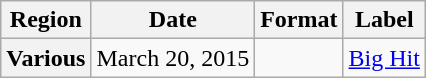<table class="wikitable plainrowheaders">
<tr>
<th>Region</th>
<th>Date</th>
<th>Format</th>
<th>Label</th>
</tr>
<tr>
<th scope="row">Various</th>
<td>March 20, 2015</td>
<td></td>
<td><a href='#'>Big Hit</a></td>
</tr>
</table>
